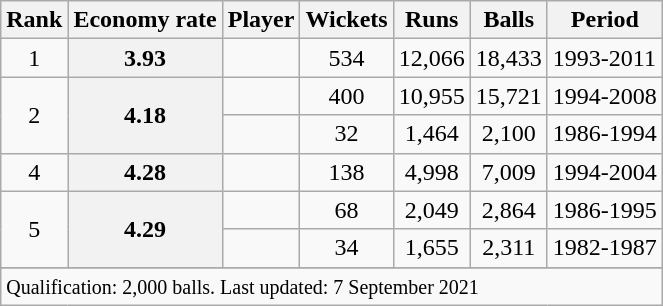<table class="wikitable plainrowheaders sortable">
<tr>
<th scope=col>Rank</th>
<th scope=col>Economy rate</th>
<th scope=col>Player</th>
<th scope=col>Wickets</th>
<th scope=col>Runs</th>
<th scope=col>Balls</th>
<th scope=col>Period</th>
</tr>
<tr>
<td align=center>1</td>
<th scope=row style=text-align:center>3.93</th>
<td></td>
<td align=center>534</td>
<td align=center>12,066</td>
<td align=center>18,433</td>
<td>1993-2011</td>
</tr>
<tr>
<td align=center rowspan=2>2</td>
<th scope=row style=text-align:center rowspan=2>4.18</th>
<td></td>
<td align=center>400</td>
<td align=center>10,955</td>
<td align=center>15,721</td>
<td>1994-2008</td>
</tr>
<tr>
<td></td>
<td align=center>32</td>
<td align=center>1,464</td>
<td align=center>2,100</td>
<td>1986-1994</td>
</tr>
<tr>
<td align=center>4</td>
<th scope=row style=text-align:center>4.28</th>
<td></td>
<td align=center>138</td>
<td align=center>4,998</td>
<td align=center>7,009</td>
<td>1994-2004</td>
</tr>
<tr>
<td align=center rowspan=2>5</td>
<th scope=row style=text-align:center rowspan=2>4.29</th>
<td></td>
<td align=center>68</td>
<td align=center>2,049</td>
<td align=center>2,864</td>
<td>1986-1995</td>
</tr>
<tr>
<td></td>
<td align=center>34</td>
<td align=center>1,655</td>
<td align=center>2,311</td>
<td>1982-1987</td>
</tr>
<tr>
</tr>
<tr class=sortbottom>
<td colspan=7><small>Qualification: 2,000 balls. Last updated: 7 September 2021</small></td>
</tr>
</table>
